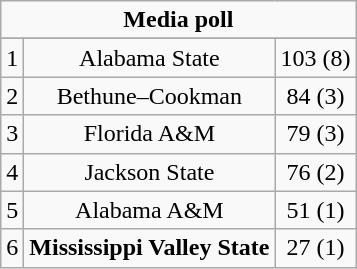<table class="wikitable" style="display: inline-table;">
<tr>
<td align="center" Colspan="3"><strong>Media poll</strong></td>
</tr>
<tr align="center">
</tr>
<tr align="center">
<td>1</td>
<td>Alabama State</td>
<td>103 (8)</td>
</tr>
<tr align="center">
<td>2</td>
<td>Bethune–Cookman</td>
<td>84 (3)</td>
</tr>
<tr align="center">
<td>3</td>
<td>Florida A&M</td>
<td>79 (3)</td>
</tr>
<tr align="center">
<td>4</td>
<td>Jackson State</td>
<td>76 (2)</td>
</tr>
<tr align="center">
<td>5</td>
<td>Alabama A&M</td>
<td>51 (1)</td>
</tr>
<tr align="center">
<td>6</td>
<td><strong>Mississippi Valley State</strong></td>
<td>27 (1)</td>
</tr>
</table>
